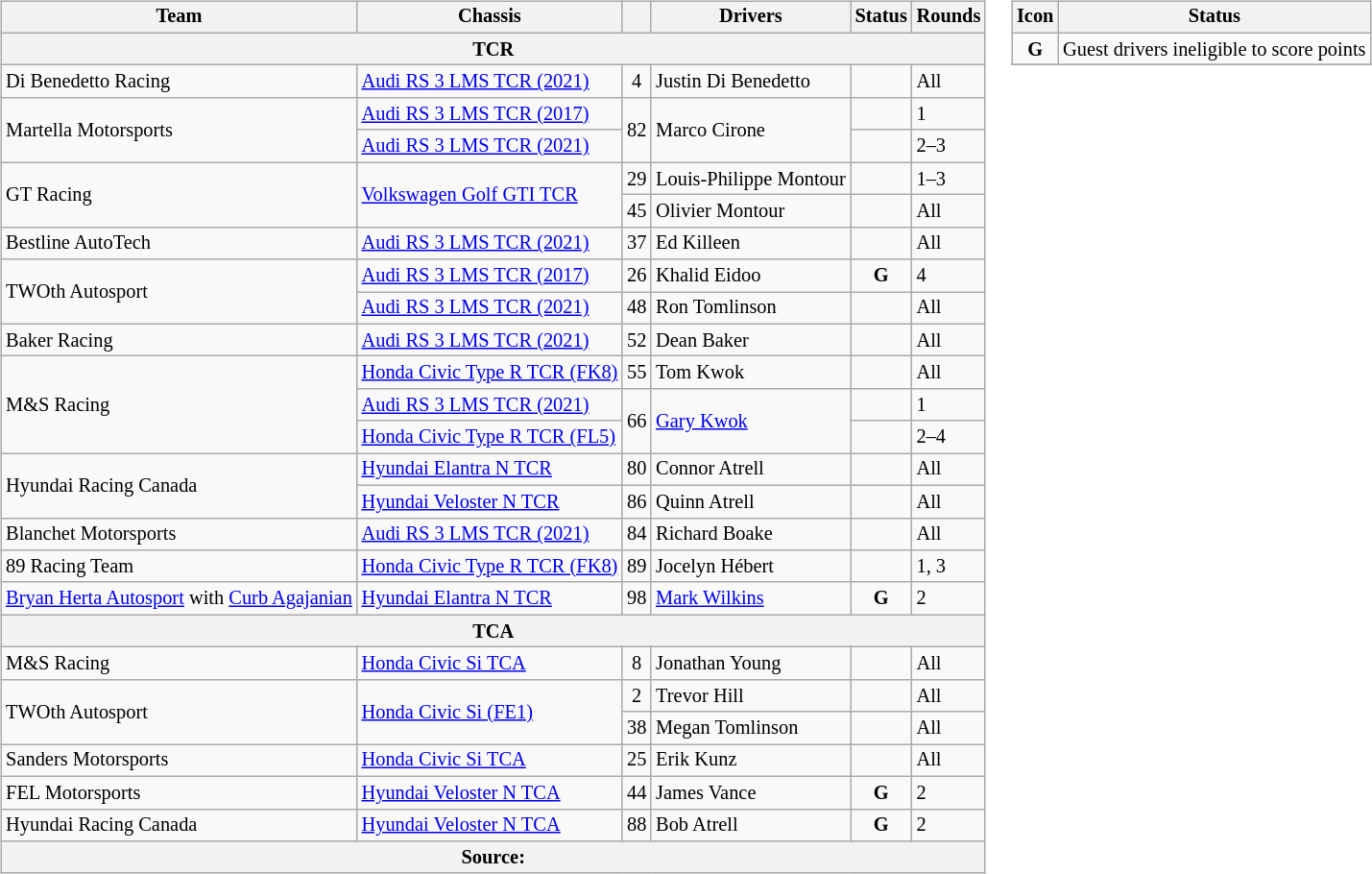<table>
<tr>
<td><br><table class="wikitable" style="font-size: 85%">
<tr>
<th>Team</th>
<th>Chassis</th>
<th></th>
<th>Drivers</th>
<th>Status</th>
<th>Rounds</th>
</tr>
<tr>
<th colspan=6>TCR</th>
</tr>
<tr>
<td> Di Benedetto Racing</td>
<td><a href='#'>Audi RS 3 LMS TCR (2021)</a></td>
<td align="center">4</td>
<td> Justin Di Benedetto</td>
<td></td>
<td>All</td>
</tr>
<tr>
<td rowspan="2"> Martella Motorsports</td>
<td><a href='#'>Audi RS 3 LMS TCR (2017)</a></td>
<td rowspan="2" align="center">82</td>
<td rowspan="2"> Marco Cirone</td>
<td></td>
<td>1</td>
</tr>
<tr>
<td><a href='#'>Audi RS 3 LMS TCR (2021)</a></td>
<td></td>
<td>2–3</td>
</tr>
<tr>
<td rowspan="2"> GT Racing</td>
<td rowspan="2"><a href='#'>Volkswagen Golf GTI TCR</a></td>
<td align="center">29</td>
<td> Louis-Philippe Montour</td>
<td></td>
<td>1–3</td>
</tr>
<tr>
<td align="center">45</td>
<td> Olivier Montour</td>
<td></td>
<td>All</td>
</tr>
<tr>
<td> Bestline AutoTech</td>
<td><a href='#'>Audi RS 3 LMS TCR (2021)</a></td>
<td align="center">37</td>
<td> Ed Killeen</td>
<td></td>
<td>All</td>
</tr>
<tr>
<td rowspan= "2"> TWOth Autosport</td>
<td><a href='#'>Audi RS 3 LMS TCR (2017)</a></td>
<td align="center">26</td>
<td> Khalid Eidoo</td>
<td align="center"><strong><span>G</span></strong></td>
<td>4</td>
</tr>
<tr>
<td><a href='#'>Audi RS 3 LMS TCR (2021)</a></td>
<td align="center">48</td>
<td> Ron Tomlinson</td>
<td></td>
<td>All</td>
</tr>
<tr>
<td> Baker Racing</td>
<td><a href='#'>Audi RS 3 LMS TCR (2021)</a></td>
<td align="center">52</td>
<td> Dean Baker</td>
<td></td>
<td>All</td>
</tr>
<tr>
<td rowspan="3"> M&S Racing</td>
<td><a href='#'>Honda Civic Type R TCR (FK8)</a></td>
<td align="center">55</td>
<td> Tom Kwok</td>
<td></td>
<td>All</td>
</tr>
<tr>
<td><a href='#'>Audi RS 3 LMS TCR (2021)</a></td>
<td rowspan="2" align="center">66</td>
<td rowspan="2"> <a href='#'>Gary Kwok</a></td>
<td></td>
<td>1</td>
</tr>
<tr>
<td><a href='#'>Honda Civic Type R TCR (FL5)</a></td>
<td></td>
<td>2–4</td>
</tr>
<tr>
<td rowspan="2"> Hyundai Racing Canada</td>
<td><a href='#'>Hyundai Elantra N TCR</a></td>
<td align="center">80</td>
<td> Connor Atrell</td>
<td></td>
<td>All</td>
</tr>
<tr>
<td><a href='#'>Hyundai Veloster N TCR</a></td>
<td align="center">86</td>
<td> Quinn Atrell</td>
<td></td>
<td>All</td>
</tr>
<tr>
<td> Blanchet Motorsports</td>
<td><a href='#'>Audi RS 3 LMS TCR (2021)</a></td>
<td align="center">84</td>
<td> Richard Boake</td>
<td></td>
<td>All</td>
</tr>
<tr>
<td> 89 Racing Team</td>
<td><a href='#'>Honda Civic Type R TCR (FK8)</a></td>
<td align="center">89</td>
<td> Jocelyn Hébert</td>
<td></td>
<td>1, 3</td>
</tr>
<tr>
<td> <a href='#'>Bryan Herta Autosport</a> with <a href='#'>Curb Agajanian</a></td>
<td><a href='#'>Hyundai Elantra N TCR</a></td>
<td align="center">98</td>
<td> <a href='#'>Mark Wilkins</a></td>
<td align="center"><strong><span>G</span></strong></td>
<td>2</td>
</tr>
<tr>
<th colspan=6>TCA</th>
</tr>
<tr>
<td> M&S Racing</td>
<td><a href='#'>Honda Civic Si TCA</a></td>
<td align="center">8</td>
<td> Jonathan Young</td>
<td></td>
<td>All</td>
</tr>
<tr>
<td rowspan=2> TWOth Autosport</td>
<td rowspan=2><a href='#'>Honda Civic Si (FE1)</a></td>
<td align="center">2</td>
<td> Trevor Hill</td>
<td></td>
<td>All</td>
</tr>
<tr>
<td align="center">38</td>
<td> Megan Tomlinson</td>
<td></td>
<td>All</td>
</tr>
<tr>
<td> Sanders Motorsports</td>
<td><a href='#'>Honda Civic Si TCA</a></td>
<td align="center">25</td>
<td> Erik Kunz</td>
<td></td>
<td>All</td>
</tr>
<tr>
<td> FEL Motorsports</td>
<td><a href='#'>Hyundai Veloster N TCA</a></td>
<td align="center">44</td>
<td> James Vance</td>
<td align="center"><strong><span>G</span></strong></td>
<td>2</td>
</tr>
<tr>
<td> Hyundai Racing Canada</td>
<td><a href='#'>Hyundai Veloster N TCA</a></td>
<td align="center">88</td>
<td> Bob Atrell</td>
<td align="center"><strong><span>G</span></strong></td>
<td>2</td>
</tr>
<tr>
<th colspan=6>Source:</th>
</tr>
</table>
</td>
<td valign=top><br><table class="wikitable" style="font-size: 85%;">
<tr>
<th>Icon</th>
<th>Status</th>
</tr>
<tr>
<td align="center"><strong><span>G</span></strong></td>
<td>Guest drivers ineligible to score points</td>
</tr>
<tr>
</tr>
</table>
</td>
</tr>
</table>
